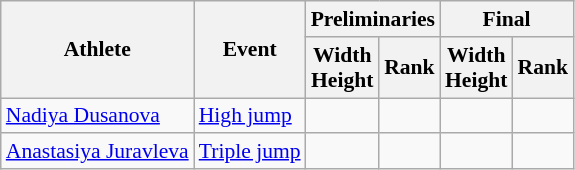<table class=wikitable style="font-size:90%;">
<tr>
<th rowspan="2">Athlete</th>
<th rowspan="2">Event</th>
<th colspan="2">Preliminaries</th>
<th colspan="2">Final</th>
</tr>
<tr>
<th>Width<br>Height</th>
<th>Rank</th>
<th>Width<br>Height</th>
<th>Rank</th>
</tr>
<tr style="border-top: single;">
<td><a href='#'>Nadiya Dusanova</a></td>
<td><a href='#'>High jump</a></td>
<td align=center></td>
<td align=center></td>
<td align=center></td>
<td align=center></td>
</tr>
<tr style="border-top: single;">
<td><a href='#'>Anastasiya Juravleva</a></td>
<td><a href='#'>Triple jump</a></td>
<td align=center></td>
<td align=center></td>
<td align=center></td>
<td align=center></td>
</tr>
</table>
